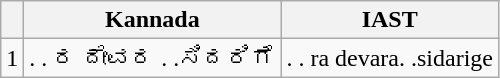<table class="wikitable">
<tr>
<th></th>
<th>Kannada</th>
<th>IAST</th>
</tr>
<tr>
<td>1</td>
<td>. . ರ  ದೇವರ . .ಸಿದರಿಗೆ</td>
<td>. . ra devara. .sidarige</td>
</tr>
</table>
